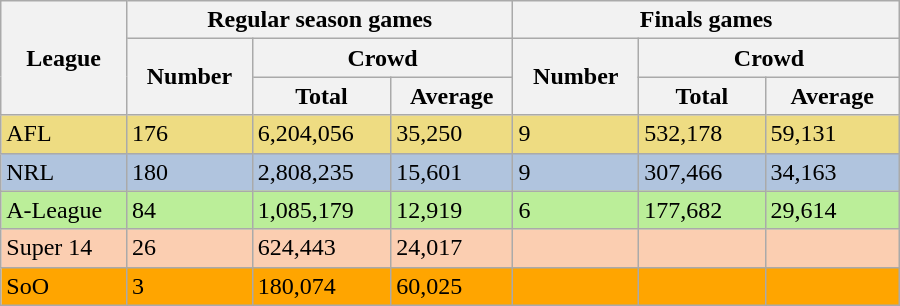<table class="wikitable" style="margin: 1em auto 1em auto" width=600>
<tr>
<th rowspan=3 width=14%>League</th>
<th colspan=3 width=43%>Regular season games</th>
<th colspan=3 width=43%>Finals games</th>
</tr>
<tr>
<th rowspan=2 width=14%>Number</th>
<th colspan=2  width=29%>Crowd</th>
<th rowspan=2 width=14%>Number</th>
<th colspan=2 width=29%>Crowd</th>
</tr>
<tr>
<th>Total</th>
<th>Average</th>
<th>Total</th>
<th>Average</th>
</tr>
<tr bgcolor="#EEDC82">
<td>AFL</td>
<td>176</td>
<td>6,204,056</td>
<td>35,250</td>
<td>9</td>
<td>532,178</td>
<td>59,131</td>
</tr>
<tr bgcolor="#b0c4de">
<td>NRL</td>
<td>180</td>
<td>2,808,235</td>
<td>15,601</td>
<td>9</td>
<td>307,466</td>
<td>34,163</td>
</tr>
<tr bgcolor="#bbee99">
<td>A-League</td>
<td>84</td>
<td>1,085,179</td>
<td>12,919</td>
<td>6</td>
<td>177,682</td>
<td>29,614</td>
</tr>
<tr bgcolor="#FBCEB1">
<td>Super 14</td>
<td>26</td>
<td>624,443</td>
<td>24,017</td>
<td> </td>
<td> </td>
<td> </td>
</tr>
<tr bgcolor="#FFA500">
<td>SoO</td>
<td>3</td>
<td>180,074</td>
<td>60,025</td>
<td> </td>
<td> </td>
<td> </td>
</tr>
</table>
